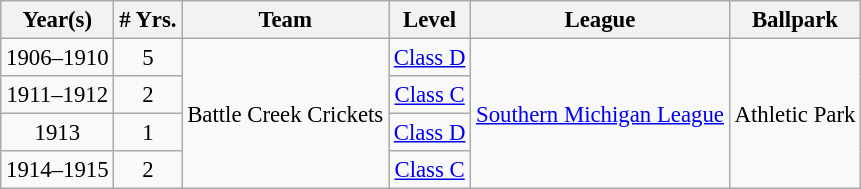<table class="wikitable" style="text-align:center; font-size: 95%;">
<tr>
<th>Year(s)</th>
<th># Yrs.</th>
<th>Team</th>
<th>Level</th>
<th>League</th>
<th>Ballpark</th>
</tr>
<tr>
<td>1906–1910</td>
<td>5</td>
<td rowspan=4>Battle Creek Crickets</td>
<td><a href='#'>Class D</a></td>
<td rowspan=4><a href='#'>Southern Michigan League</a></td>
<td rowspan=4>Athletic Park</td>
</tr>
<tr>
<td>1911–1912</td>
<td>2</td>
<td><a href='#'>Class C</a></td>
</tr>
<tr>
<td>1913</td>
<td>1</td>
<td><a href='#'>Class D</a></td>
</tr>
<tr>
<td>1914–1915</td>
<td>2</td>
<td><a href='#'>Class C</a></td>
</tr>
</table>
